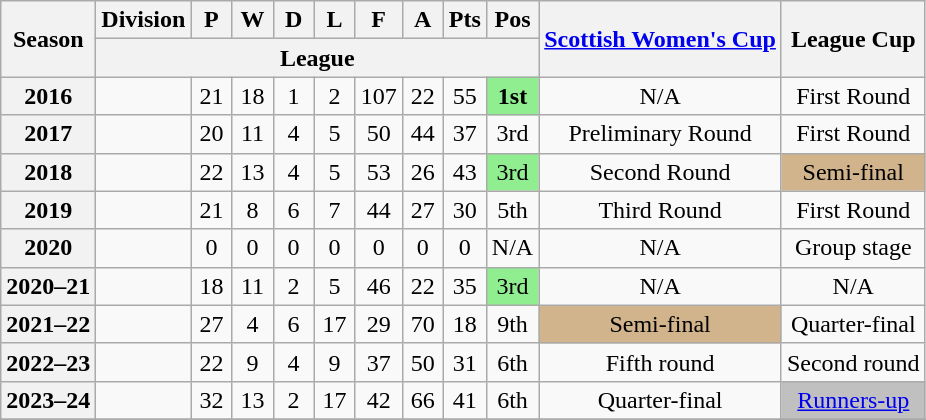<table class="wikitable sortable" style="text-align: center">
<tr>
<th rowspan="2" scope="col">Season</th>
<th scope="col">Division</th>
<th width="20" scope="col" data-sort-type="number">P</th>
<th width="20" scope="col" data-sort-type="number">W</th>
<th width="20" scope="col" data-sort-type="number">D</th>
<th width="20" scope="col" data-sort-type="number">L</th>
<th width="20" scope="col" data-sort-type="number">F</th>
<th width="20" scope="col" data-sort-type="number">A</th>
<th width="20" scope="col" data-sort-type="number">Pts</th>
<th scope="col" data-sort-type="number">Pos</th>
<th rowspan="2" scope="col"><a href='#'>Scottish Women's Cup</a></th>
<th rowspan="2" scope="col">League Cup</th>
</tr>
<tr class="unsortable">
<th colspan="9" scope="col">League</th>
</tr>
<tr>
<th scope="row">2016</th>
<td></td>
<td>21</td>
<td>18</td>
<td>1</td>
<td>2</td>
<td>107</td>
<td>22</td>
<td>55</td>
<td bgcolor=lightgreen><strong>1st</strong></td>
<td>N/A</td>
<td>First Round</td>
</tr>
<tr>
<th scope="row">2017</th>
<td></td>
<td>20</td>
<td>11</td>
<td>4</td>
<td>5</td>
<td>50</td>
<td>44</td>
<td>37</td>
<td>3rd</td>
<td>Preliminary Round</td>
<td>First Round</td>
</tr>
<tr>
<th scope="row">2018</th>
<td></td>
<td>22</td>
<td>13</td>
<td>4</td>
<td>5</td>
<td>53</td>
<td>26</td>
<td>43</td>
<td bgcolor=lightgreen>3rd</td>
<td>Second Round</td>
<td bgcolor=tan>Semi-final</td>
</tr>
<tr>
<th scope="row">2019</th>
<td></td>
<td>21</td>
<td>8</td>
<td>6</td>
<td>7</td>
<td>44</td>
<td>27</td>
<td>30</td>
<td>5th</td>
<td>Third Round</td>
<td>First Round</td>
</tr>
<tr>
<th scope="row">2020</th>
<td></td>
<td>0</td>
<td>0</td>
<td>0</td>
<td>0</td>
<td>0</td>
<td>0</td>
<td>0</td>
<td>N/A</td>
<td>N/A</td>
<td>Group stage</td>
</tr>
<tr>
<th scope="row">2020–21</th>
<td></td>
<td>18</td>
<td>11</td>
<td>2</td>
<td>5</td>
<td>46</td>
<td>22</td>
<td>35</td>
<td bgcolor=lightgreen>3rd</td>
<td>N/A</td>
<td>N/A</td>
</tr>
<tr>
<th scope="row">2021–22</th>
<td></td>
<td>27</td>
<td>4</td>
<td>6</td>
<td>17</td>
<td>29</td>
<td>70</td>
<td>18</td>
<td>9th</td>
<td bgcolor=tan>Semi-final</td>
<td>Quarter-final</td>
</tr>
<tr>
<th scope="row">2022–23</th>
<td></td>
<td>22</td>
<td>9</td>
<td>4</td>
<td>9</td>
<td>37</td>
<td>50</td>
<td>31</td>
<td>6th</td>
<td>Fifth round</td>
<td>Second round</td>
</tr>
<tr>
<th scope="row">2023–24</th>
<td></td>
<td>32</td>
<td>13</td>
<td>2</td>
<td>17</td>
<td>42</td>
<td>66</td>
<td>41</td>
<td>6th</td>
<td>Quarter-final</td>
<td bgcolor=silver><a href='#'>Runners-up</a></td>
</tr>
<tr>
</tr>
</table>
